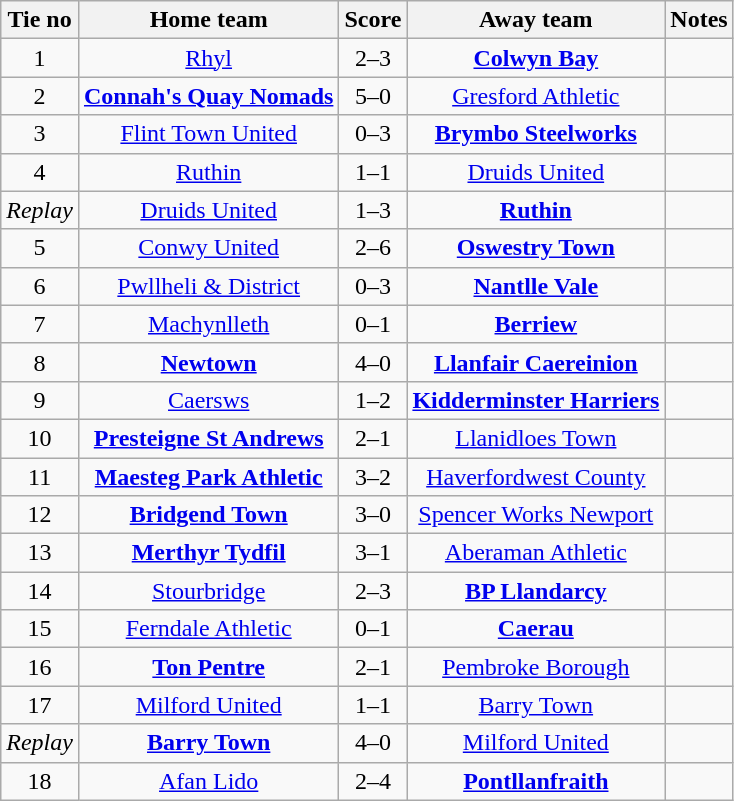<table class="wikitable" style="text-align: center">
<tr>
<th>Tie no</th>
<th>Home team</th>
<th>Score</th>
<th>Away team</th>
<th>Notes</th>
</tr>
<tr>
<td>1</td>
<td><a href='#'>Rhyl</a></td>
<td>2–3</td>
<td><strong><a href='#'>Colwyn Bay</a></strong></td>
<td></td>
</tr>
<tr>
<td>2</td>
<td><strong><a href='#'>Connah's Quay Nomads</a></strong></td>
<td>5–0</td>
<td><a href='#'>Gresford Athletic</a></td>
<td></td>
</tr>
<tr>
<td>3</td>
<td><a href='#'>Flint Town United</a></td>
<td>0–3</td>
<td><strong><a href='#'>Brymbo Steelworks</a></strong></td>
<td></td>
</tr>
<tr>
<td>4</td>
<td><a href='#'>Ruthin</a></td>
<td>1–1</td>
<td><a href='#'>Druids United</a></td>
<td></td>
</tr>
<tr>
<td><em>Replay</em></td>
<td><a href='#'>Druids United</a></td>
<td>1–3</td>
<td><strong><a href='#'>Ruthin</a></strong></td>
<td></td>
</tr>
<tr>
<td>5</td>
<td><a href='#'>Conwy United</a></td>
<td>2–6</td>
<td><strong><a href='#'>Oswestry Town</a></strong></td>
<td></td>
</tr>
<tr>
<td>6</td>
<td><a href='#'>Pwllheli & District</a></td>
<td>0–3</td>
<td><strong><a href='#'>Nantlle Vale</a></strong></td>
<td></td>
</tr>
<tr>
<td>7</td>
<td><a href='#'>Machynlleth</a></td>
<td>0–1</td>
<td><strong><a href='#'>Berriew</a></strong></td>
<td></td>
</tr>
<tr>
<td>8</td>
<td><strong><a href='#'>Newtown</a></strong></td>
<td>4–0</td>
<td><strong><a href='#'>Llanfair Caereinion</a></strong></td>
<td></td>
</tr>
<tr>
<td>9</td>
<td><a href='#'>Caersws</a></td>
<td>1–2</td>
<td><strong><a href='#'>Kidderminster Harriers</a></strong></td>
<td></td>
</tr>
<tr>
<td>10</td>
<td><strong><a href='#'>Presteigne St Andrews</a></strong></td>
<td>2–1</td>
<td><a href='#'>Llanidloes Town</a></td>
<td></td>
</tr>
<tr>
<td>11</td>
<td><strong><a href='#'>Maesteg Park Athletic</a></strong></td>
<td>3–2</td>
<td><a href='#'>Haverfordwest County</a></td>
<td></td>
</tr>
<tr>
<td>12</td>
<td><strong><a href='#'>Bridgend Town</a></strong></td>
<td>3–0</td>
<td><a href='#'>Spencer Works Newport</a></td>
<td></td>
</tr>
<tr>
<td>13</td>
<td><strong><a href='#'>Merthyr Tydfil</a></strong></td>
<td>3–1</td>
<td><a href='#'>Aberaman Athletic</a></td>
<td></td>
</tr>
<tr>
<td>14</td>
<td><a href='#'>Stourbridge</a></td>
<td>2–3</td>
<td><strong><a href='#'>BP Llandarcy</a></strong></td>
<td></td>
</tr>
<tr>
<td>15</td>
<td><a href='#'>Ferndale Athletic</a></td>
<td>0–1</td>
<td><strong><a href='#'>Caerau</a></strong></td>
<td></td>
</tr>
<tr>
<td>16</td>
<td><strong><a href='#'>Ton Pentre</a></strong></td>
<td>2–1</td>
<td><a href='#'>Pembroke Borough</a></td>
<td></td>
</tr>
<tr>
<td>17</td>
<td><a href='#'>Milford United</a></td>
<td>1–1</td>
<td><a href='#'>Barry Town</a></td>
<td></td>
</tr>
<tr>
<td><em>Replay</em></td>
<td><strong><a href='#'>Barry Town</a></strong></td>
<td>4–0</td>
<td><a href='#'>Milford United</a></td>
<td></td>
</tr>
<tr>
<td>18</td>
<td><a href='#'>Afan Lido</a></td>
<td>2–4</td>
<td><strong><a href='#'>Pontllanfraith</a></strong></td>
<td></td>
</tr>
</table>
